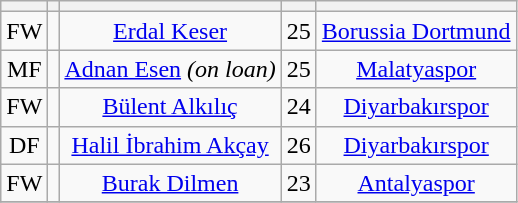<table class="wikitable sortable" style="text-align: center">
<tr>
<th></th>
<th></th>
<th></th>
<th></th>
<th></th>
</tr>
<tr>
<td>FW</td>
<td></td>
<td><a href='#'>Erdal Keser</a></td>
<td>25</td>
<td><a href='#'>Borussia Dortmund</a></td>
</tr>
<tr>
<td>MF</td>
<td></td>
<td><a href='#'>Adnan Esen</a> <em>(on loan)</em></td>
<td>25</td>
<td><a href='#'>Malatyaspor</a></td>
</tr>
<tr>
<td>FW</td>
<td></td>
<td><a href='#'>Bülent Alkılıç</a></td>
<td>24</td>
<td><a href='#'>Diyarbakırspor</a></td>
</tr>
<tr>
<td>DF</td>
<td></td>
<td><a href='#'>Halil İbrahim Akçay</a></td>
<td>26</td>
<td><a href='#'>Diyarbakırspor</a></td>
</tr>
<tr>
<td>FW</td>
<td></td>
<td><a href='#'>Burak Dilmen</a></td>
<td>23</td>
<td><a href='#'>Antalyaspor</a></td>
</tr>
<tr>
</tr>
</table>
